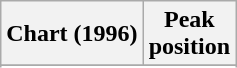<table class="wikitable sortable plainrowheaders">
<tr>
<th>Chart (1996)</th>
<th>Peak<br>position</th>
</tr>
<tr>
</tr>
<tr>
</tr>
<tr>
</tr>
<tr>
</tr>
<tr>
</tr>
<tr>
</tr>
<tr>
</tr>
<tr>
</tr>
<tr>
</tr>
<tr>
</tr>
<tr>
</tr>
<tr>
</tr>
</table>
